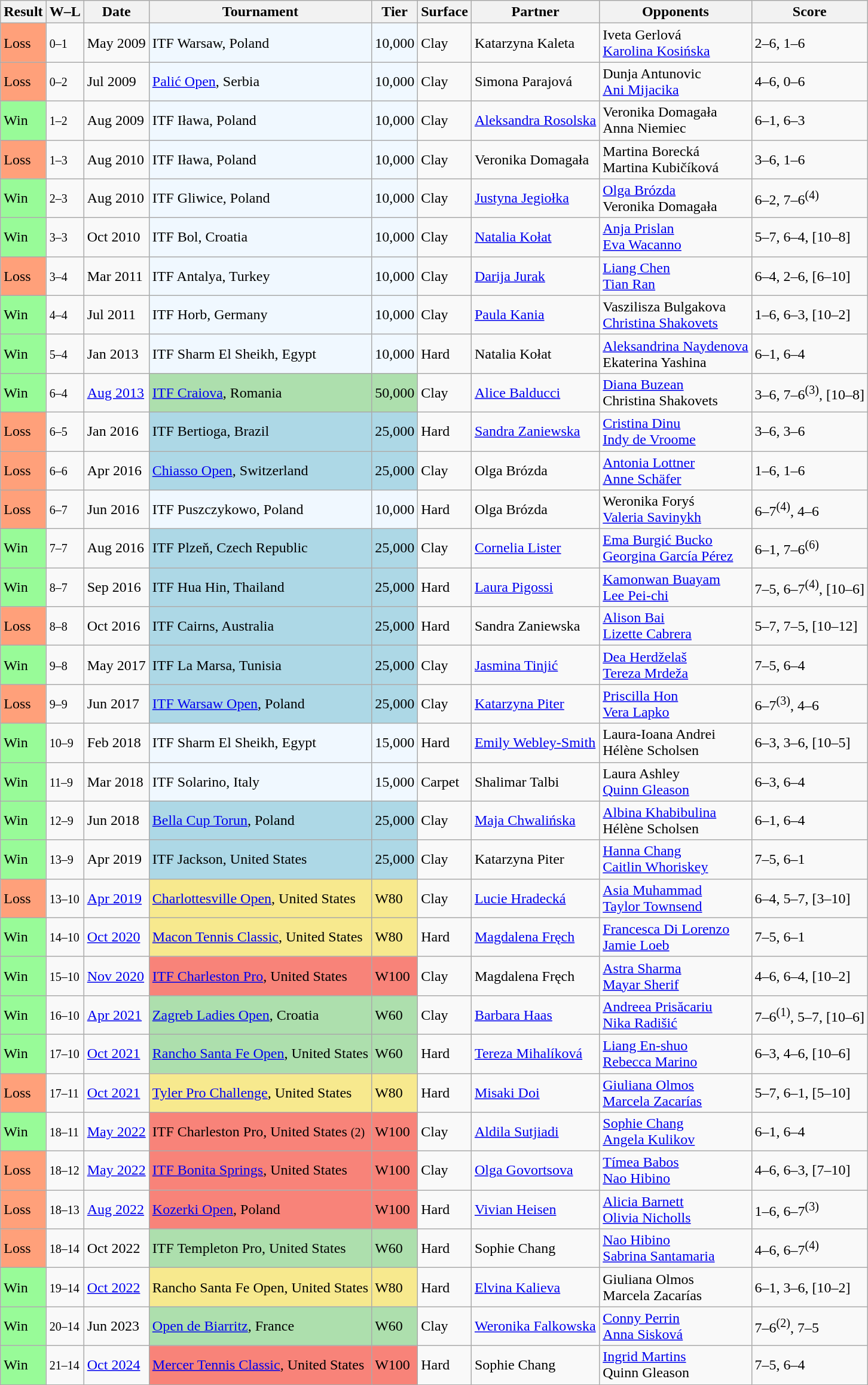<table class="sortable wikitable">
<tr>
<th>Result</th>
<th class="unsortable">W–L</th>
<th>Date</th>
<th>Tournament</th>
<th>Tier</th>
<th>Surface</th>
<th>Partner</th>
<th>Opponents</th>
<th class="unsortable">Score</th>
</tr>
<tr>
<td bgcolor="FFA07A">Loss</td>
<td><small>0–1</small></td>
<td>May 2009</td>
<td bgcolor="#f0f8ff">ITF Warsaw, Poland</td>
<td bgcolor="#f0f8ff">10,000</td>
<td>Clay</td>
<td> Katarzyna Kaleta</td>
<td> Iveta Gerlová <br>  <a href='#'>Karolina Kosińska</a></td>
<td>2–6, 1–6</td>
</tr>
<tr>
<td bgcolor="FFA07A">Loss</td>
<td><small>0–2</small></td>
<td>Jul 2009</td>
<td bgcolor="#f0f8ff"><a href='#'>Palić Open</a>, Serbia</td>
<td bgcolor="#f0f8ff">10,000</td>
<td>Clay</td>
<td> Simona Parajová</td>
<td> Dunja Antunovic <br>  <a href='#'>Ani Mijacika</a></td>
<td>4–6, 0–6</td>
</tr>
<tr>
<td bgcolor="98FB98">Win</td>
<td><small>1–2</small></td>
<td>Aug 2009</td>
<td bgcolor="#f0f8ff">ITF Iława, Poland</td>
<td bgcolor="#f0f8ff">10,000</td>
<td>Clay</td>
<td> <a href='#'>Aleksandra Rosolska</a></td>
<td> Veronika Domagała <br>  Anna Niemiec</td>
<td>6–1, 6–3</td>
</tr>
<tr>
<td bgcolor="FFA07A">Loss</td>
<td><small>1–3</small></td>
<td>Aug 2010</td>
<td bgcolor="#f0f8ff">ITF Iława, Poland</td>
<td bgcolor="#f0f8ff">10,000</td>
<td>Clay</td>
<td> Veronika Domagała</td>
<td> Martina Borecká <br>  Martina Kubičíková</td>
<td>3–6, 1–6</td>
</tr>
<tr>
<td bgcolor="98FB98">Win</td>
<td><small>2–3</small></td>
<td>Aug 2010</td>
<td bgcolor="#f0f8ff">ITF Gliwice, Poland</td>
<td bgcolor="#f0f8ff">10,000</td>
<td>Clay</td>
<td> <a href='#'>Justyna Jegiołka</a></td>
<td> <a href='#'>Olga Brózda</a> <br>  Veronika Domagała</td>
<td>6–2, 7–6<sup>(4)</sup></td>
</tr>
<tr>
<td bgcolor="98FB98">Win</td>
<td><small>3–3</small></td>
<td>Oct 2010</td>
<td bgcolor="#f0f8ff">ITF Bol, Croatia</td>
<td bgcolor="#f0f8ff">10,000</td>
<td>Clay</td>
<td> <a href='#'>Natalia Kołat</a></td>
<td> <a href='#'>Anja Prislan</a> <br>  <a href='#'>Eva Wacanno</a></td>
<td>5–7, 6–4, [10–8]</td>
</tr>
<tr>
<td bgcolor="FFA07A">Loss</td>
<td><small>3–4</small></td>
<td>Mar 2011</td>
<td bgcolor="#f0f8ff">ITF Antalya, Turkey</td>
<td bgcolor="#f0f8ff">10,000</td>
<td>Clay</td>
<td> <a href='#'>Darija Jurak</a></td>
<td> <a href='#'>Liang Chen</a> <br>  <a href='#'>Tian Ran</a></td>
<td>6–4, 2–6, [6–10]</td>
</tr>
<tr>
<td bgcolor="98FB98">Win</td>
<td><small>4–4</small></td>
<td>Jul 2011</td>
<td bgcolor="#f0f8ff">ITF Horb, Germany</td>
<td bgcolor="#f0f8ff">10,000</td>
<td>Clay</td>
<td> <a href='#'>Paula Kania</a></td>
<td> Vaszilisza Bulgakova <br>  <a href='#'>Christina Shakovets</a></td>
<td>1–6, 6–3, [10–2]</td>
</tr>
<tr>
<td bgcolor="98FB98">Win</td>
<td><small>5–4</small></td>
<td>Jan 2013</td>
<td bgcolor="#f0f8ff">ITF Sharm El Sheikh, Egypt</td>
<td bgcolor="#f0f8ff">10,000</td>
<td>Hard</td>
<td> Natalia Kołat</td>
<td> <a href='#'>Aleksandrina Naydenova</a> <br>  Ekaterina Yashina</td>
<td>6–1, 6–4</td>
</tr>
<tr>
<td bgcolor="98FB98">Win</td>
<td><small>6–4</small></td>
<td><a href='#'>Aug 2013</a></td>
<td style="background:#addfad;"><a href='#'>ITF Craiova</a>, Romania</td>
<td style="background:#addfad;">50,000</td>
<td>Clay</td>
<td> <a href='#'>Alice Balducci</a></td>
<td> <a href='#'>Diana Buzean</a> <br>  Christina Shakovets</td>
<td>3–6, 7–6<sup>(3)</sup>, [10–8]</td>
</tr>
<tr>
<td bgcolor="FFA07A">Loss</td>
<td><small>6–5</small></td>
<td>Jan 2016</td>
<td style="background:lightblue;">ITF Bertioga, Brazil</td>
<td style="background:lightblue;">25,000</td>
<td>Hard</td>
<td> <a href='#'>Sandra Zaniewska</a></td>
<td> <a href='#'>Cristina Dinu</a> <br>  <a href='#'>Indy de Vroome</a></td>
<td>3–6, 3–6</td>
</tr>
<tr>
<td bgcolor="FFA07A">Loss</td>
<td><small>6–6</small></td>
<td>Apr 2016</td>
<td style="background:lightblue;"><a href='#'>Chiasso Open</a>, Switzerland</td>
<td style="background:lightblue;">25,000</td>
<td>Clay</td>
<td> Olga Brózda</td>
<td> <a href='#'>Antonia Lottner</a> <br>  <a href='#'>Anne Schäfer</a></td>
<td>1–6, 1–6</td>
</tr>
<tr>
<td bgcolor="FFA07A">Loss</td>
<td><small>6–7</small></td>
<td>Jun 2016</td>
<td style="background:#f0f8ff;">ITF Puszczykowo, Poland</td>
<td style="background:#f0f8ff;">10,000</td>
<td>Hard</td>
<td> Olga Brózda</td>
<td> Weronika Foryś <br>  <a href='#'>Valeria Savinykh</a></td>
<td>6–7<sup>(4)</sup>, 4–6</td>
</tr>
<tr>
<td bgcolor="98FB98">Win</td>
<td><small>7–7</small></td>
<td>Aug 2016</td>
<td style="background:lightblue;">ITF Plzeň, Czech Republic</td>
<td style="background:lightblue;">25,000</td>
<td>Clay</td>
<td> <a href='#'>Cornelia Lister</a></td>
<td> <a href='#'>Ema Burgić Bucko</a> <br>  <a href='#'>Georgina García Pérez</a></td>
<td>6–1, 7–6<sup>(6)</sup></td>
</tr>
<tr>
<td bgcolor="98FB98">Win</td>
<td><small>8–7</small></td>
<td>Sep 2016</td>
<td style="background:lightblue;">ITF Hua Hin, Thailand</td>
<td style="background:lightblue;">25,000</td>
<td>Hard</td>
<td> <a href='#'>Laura Pigossi</a></td>
<td> <a href='#'>Kamonwan Buayam</a> <br>  <a href='#'>Lee Pei-chi</a></td>
<td>7–5, 6–7<sup>(4)</sup>, [10–6]</td>
</tr>
<tr>
<td bgcolor="FFA07A">Loss</td>
<td><small>8–8</small></td>
<td>Oct 2016</td>
<td style="background:lightblue;">ITF Cairns, Australia</td>
<td style="background:lightblue;">25,000</td>
<td>Hard</td>
<td> Sandra Zaniewska</td>
<td> <a href='#'>Alison Bai</a> <br>  <a href='#'>Lizette Cabrera</a></td>
<td>5–7, 7–5, [10–12]</td>
</tr>
<tr>
<td bgcolor=98FB98>Win</td>
<td><small>9–8</small></td>
<td>May 2017</td>
<td style="background:lightblue;">ITF La Marsa, Tunisia</td>
<td style="background:lightblue;">25,000</td>
<td>Clay</td>
<td> <a href='#'>Jasmina Tinjić</a></td>
<td> <a href='#'>Dea Herdželaš</a> <br>  <a href='#'>Tereza Mrdeža</a></td>
<td>7–5, 6–4</td>
</tr>
<tr>
<td bgcolor="FFA07A">Loss</td>
<td><small>9–9</small></td>
<td>Jun 2017</td>
<td style="background:lightblue;"><a href='#'>ITF Warsaw Open</a>, Poland</td>
<td style="background:lightblue;">25,000</td>
<td>Clay</td>
<td> <a href='#'>Katarzyna Piter</a></td>
<td> <a href='#'>Priscilla Hon</a> <br>  <a href='#'>Vera Lapko</a></td>
<td>6–7<sup>(3)</sup>, 4–6</td>
</tr>
<tr>
<td bgcolor=98FB98>Win</td>
<td><small>10–9</small></td>
<td>Feb 2018</td>
<td style="background:#f0f8ff;">ITF Sharm El Sheikh, Egypt</td>
<td style="background:#f0f8ff;">15,000</td>
<td>Hard</td>
<td> <a href='#'>Emily Webley-Smith</a></td>
<td> Laura-Ioana Andrei <br>  Hélène Scholsen</td>
<td>6–3, 3–6, [10–5]</td>
</tr>
<tr>
<td bgcolor=98FB98>Win</td>
<td><small>11–9</small></td>
<td>Mar 2018</td>
<td style="background:#f0f8ff;">ITF Solarino, Italy</td>
<td style="background:#f0f8ff;">15,000</td>
<td>Carpet</td>
<td> Shalimar Talbi</td>
<td> Laura Ashley <br>  <a href='#'>Quinn Gleason</a></td>
<td>6–3, 6–4</td>
</tr>
<tr>
<td bgcolor=98FB98>Win</td>
<td><small>12–9</small></td>
<td>Jun 2018</td>
<td style="background:lightblue;"><a href='#'>Bella Cup Torun</a>, Poland</td>
<td style="background:lightblue;">25,000</td>
<td>Clay</td>
<td> <a href='#'>Maja Chwalińska</a></td>
<td> <a href='#'>Albina Khabibulina</a> <br>  Hélène Scholsen</td>
<td>6–1, 6–4</td>
</tr>
<tr>
<td bgcolor=98FB98>Win</td>
<td><small>13–9</small></td>
<td>Apr 2019</td>
<td style="background:lightblue;">ITF Jackson, United States</td>
<td style="background:lightblue;">25,000</td>
<td>Clay</td>
<td> Katarzyna Piter</td>
<td> <a href='#'>Hanna Chang</a> <br>  <a href='#'>Caitlin Whoriskey</a></td>
<td>7–5, 6–1</td>
</tr>
<tr>
<td bgcolor=FFA07A>Loss</td>
<td><small>13–10</small></td>
<td><a href='#'>Apr 2019</a></td>
<td style="background:#f7e98e;"><a href='#'>Charlottesville Open</a>, United States</td>
<td style="background:#f7e98e;">W80</td>
<td>Clay</td>
<td> <a href='#'>Lucie Hradecká</a></td>
<td> <a href='#'>Asia Muhammad</a> <br>  <a href='#'>Taylor Townsend</a></td>
<td>6–4, 5–7, [3–10]</td>
</tr>
<tr>
<td bgcolor=98FB98>Win</td>
<td><small>14–10</small></td>
<td><a href='#'>Oct 2020</a></td>
<td style="background:#f7e98e;"><a href='#'>Macon Tennis Classic</a>, United States</td>
<td style="background:#f7e98e;">W80</td>
<td>Hard</td>
<td> <a href='#'>Magdalena Fręch</a></td>
<td> <a href='#'>Francesca Di Lorenzo</a> <br>  <a href='#'>Jamie Loeb</a></td>
<td>7–5, 6–1</td>
</tr>
<tr>
<td bgcolor=98FB98>Win</td>
<td><small>15–10</small></td>
<td><a href='#'>Nov 2020</a></td>
<td bgcolor="f88379"><a href='#'>ITF Charleston Pro</a>, United States</td>
<td bgcolor="f88379">W100</td>
<td>Clay</td>
<td> Magdalena Fręch</td>
<td> <a href='#'>Astra Sharma</a> <br>  <a href='#'>Mayar Sherif</a></td>
<td>4–6, 6–4, [10–2]</td>
</tr>
<tr>
<td style=background:#98fb98>Win</td>
<td><small>16–10</small></td>
<td><a href='#'>Apr 2021</a></td>
<td style="background:#addfad;"><a href='#'>Zagreb Ladies Open</a>, Croatia</td>
<td style="background:#addfad;">W60</td>
<td>Clay</td>
<td> <a href='#'>Barbara Haas</a></td>
<td> <a href='#'>Andreea Prisăcariu</a> <br>  <a href='#'>Nika Radišić</a></td>
<td>7–6<sup>(1)</sup>, 5–7, [10–6]</td>
</tr>
<tr>
<td style=background:#98fb98>Win</td>
<td><small>17–10</small></td>
<td><a href='#'>Oct 2021</a></td>
<td style="background:#addfad;"><a href='#'>Rancho Santa Fe Open</a>, United States</td>
<td style="background:#addfad;">W60</td>
<td>Hard</td>
<td> <a href='#'>Tereza Mihalíková</a></td>
<td> <a href='#'>Liang En-shuo</a> <br>  <a href='#'>Rebecca Marino</a></td>
<td>6–3, 4–6, [10–6]</td>
</tr>
<tr>
<td bgcolor=FFA07A>Loss</td>
<td><small>17–11</small></td>
<td><a href='#'>Oct 2021</a></td>
<td style="background:#f7e98e;"><a href='#'>Tyler Pro Challenge</a>, United States</td>
<td style="background:#f7e98e;">W80</td>
<td>Hard</td>
<td> <a href='#'>Misaki Doi</a></td>
<td> <a href='#'>Giuliana Olmos</a> <br>  <a href='#'>Marcela Zacarías</a></td>
<td>5–7, 6–1, [5–10]</td>
</tr>
<tr>
<td bgcolor=98FB98>Win</td>
<td><small>18–11</small></td>
<td><a href='#'>May 2022</a></td>
<td bgcolor=f88379>ITF Charleston Pro, United States <small>(2)</small></td>
<td bgcolor=f88379>W100</td>
<td>Clay</td>
<td> <a href='#'>Aldila Sutjiadi</a></td>
<td> <a href='#'>Sophie Chang</a> <br>  <a href='#'>Angela Kulikov</a></td>
<td>6–1, 6–4</td>
</tr>
<tr>
<td bgcolor=ffa07a>Loss</td>
<td><small>18–12</small></td>
<td><a href='#'>May 2022</a></td>
<td bgcolor=f88379><a href='#'>ITF Bonita Springs</a>, United States</td>
<td bgcolor=f88379>W100</td>
<td>Clay</td>
<td> <a href='#'>Olga Govortsova</a></td>
<td> <a href='#'>Tímea Babos</a> <br>  <a href='#'>Nao Hibino</a></td>
<td>4–6, 6–3, [7–10]</td>
</tr>
<tr>
<td bgcolor=ffa07a>Loss</td>
<td><small>18–13</small></td>
<td><a href='#'>Aug 2022</a></td>
<td bgcolor=f88379><a href='#'>Kozerki Open</a>, Poland</td>
<td bgcolor=f88379>W100</td>
<td>Hard</td>
<td> <a href='#'>Vivian Heisen</a></td>
<td> <a href='#'>Alicia Barnett</a> <br>  <a href='#'>Olivia Nicholls</a></td>
<td>1–6, 6–7<sup>(3)</sup></td>
</tr>
<tr>
<td bgcolor=ffa07a>Loss</td>
<td><small>18–14</small></td>
<td>Oct 2022</td>
<td style="background:#addfad;">ITF Templeton Pro, United States</td>
<td style="background:#addfad;">W60</td>
<td>Hard</td>
<td> Sophie Chang</td>
<td> <a href='#'>Nao Hibino</a> <br>  <a href='#'>Sabrina Santamaria</a></td>
<td>4–6, 6–7<sup>(4)</sup></td>
</tr>
<tr>
<td bgcolor=98FB98>Win</td>
<td><small>19–14</small></td>
<td><a href='#'>Oct 2022</a></td>
<td style="background:#f7e98e;">Rancho Santa Fe Open, United States</td>
<td style="background:#f7e98e;">W80</td>
<td>Hard</td>
<td> <a href='#'>Elvina Kalieva</a></td>
<td> Giuliana Olmos <br>  Marcela Zacarías</td>
<td>6–1, 3–6, [10–2]</td>
</tr>
<tr>
<td bgcolor=98FB98>Win</td>
<td><small>20–14</small></td>
<td>Jun 2023</td>
<td bgcolor=addfad><a href='#'>Open de Biarritz</a>, France</td>
<td bgcolor=addfad>W60</td>
<td>Clay</td>
<td> <a href='#'>Weronika Falkowska</a></td>
<td> <a href='#'>Conny Perrin</a> <br>  <a href='#'>Anna Sisková</a></td>
<td>7–6<sup>(2)</sup>, 7–5</td>
</tr>
<tr>
<td style="background:#98fb98;">Win</td>
<td><small>21–14</small></td>
<td><a href='#'>Oct 2024</a></td>
<td style="background:#f88379;"><a href='#'>Mercer Tennis Classic</a>, United States</td>
<td style="background:#f88379;">W100</td>
<td>Hard</td>
<td> Sophie Chang</td>
<td> <a href='#'>Ingrid Martins</a> <br>  Quinn Gleason</td>
<td>7–5, 6–4</td>
</tr>
</table>
